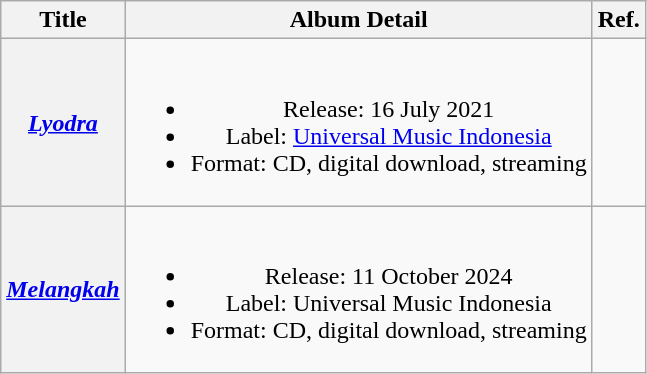<table class="wikitable plainrowheaders" style="text-align:center">
<tr>
<th>Title</th>
<th>Album Detail</th>
<th>Ref.</th>
</tr>
<tr>
<th scope="row"><a href='#'><em>Lyodra</em></a></th>
<td><br><ul><li>Release: 16 July 2021</li><li>Label: <a href='#'>Universal Music Indonesia</a></li><li>Format: CD, digital download, streaming</li></ul></td>
<td></td>
</tr>
<tr>
<th scope="row"><a href='#'><em>Melangkah</em></a></th>
<td><br><ul><li>Release: 11 October 2024</li><li>Label: Universal Music Indonesia</li><li>Format: CD, digital download, streaming</li></ul></td>
<td></td>
</tr>
</table>
